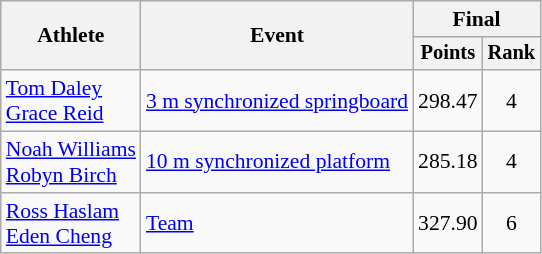<table class="wikitable" style="text-align:center; font-size:90%">
<tr>
<th rowspan=2>Athlete</th>
<th rowspan=2>Event</th>
<th colspan=2>Final</th>
</tr>
<tr style="font-size:95%">
<th>Points</th>
<th>Rank</th>
</tr>
<tr>
<td align=left><a href='#'>Tom Daley</a><br><a href='#'>Grace Reid</a></td>
<td align=left><a href='#'>3 m synchronized springboard</a></td>
<td>298.47</td>
<td>4</td>
</tr>
<tr>
<td align=left><a href='#'>Noah Williams</a><br><a href='#'>Robyn Birch</a></td>
<td align=left><a href='#'>10 m synchronized platform</a></td>
<td>285.18</td>
<td>4</td>
</tr>
<tr>
<td align=left><a href='#'>Ross Haslam</a><br><a href='#'>Eden Cheng</a></td>
<td align=left><a href='#'>Team</a></td>
<td>327.90</td>
<td>6</td>
</tr>
</table>
